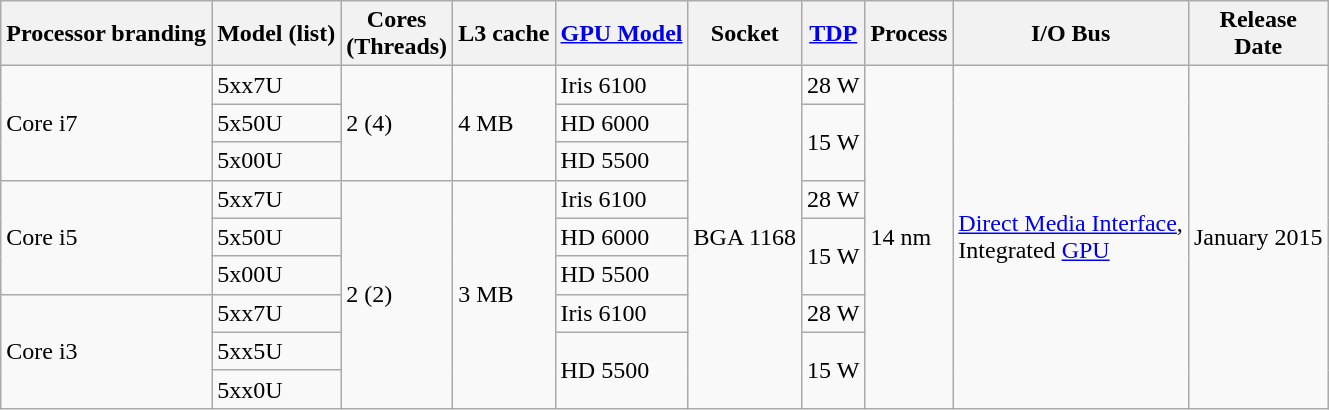<table class="wikitable">
<tr>
<th>Processor branding</th>
<th>Model (list)</th>
<th>Cores <br> (Threads)</th>
<th>L3 cache</th>
<th><a href='#'>GPU Model</a></th>
<th>Socket</th>
<th><a href='#'>TDP</a></th>
<th>Process</th>
<th>I/O Bus</th>
<th>Release<br>Date</th>
</tr>
<tr>
<td rowspan="3">Core i7</td>
<td>5xx7U</td>
<td rowspan="3">2 (4)</td>
<td rowspan="3">4 MB</td>
<td>Iris 6100</td>
<td rowspan="9">BGA 1168</td>
<td>28 W</td>
<td rowspan="9">14 nm</td>
<td rowspan="9"><a href='#'>Direct Media Interface</a>,<br>Integrated <a href='#'>GPU</a></td>
<td rowspan="9">January 2015</td>
</tr>
<tr>
<td>5x50U</td>
<td>HD 6000</td>
<td rowspan="2">15 W</td>
</tr>
<tr>
<td>5x00U</td>
<td>HD 5500</td>
</tr>
<tr>
<td rowspan="3">Core i5</td>
<td>5xx7U</td>
<td rowspan="6">2 (2)</td>
<td rowspan="6">3 MB</td>
<td>Iris 6100</td>
<td>28 W</td>
</tr>
<tr>
<td>5x50U</td>
<td>HD 6000</td>
<td rowspan="2">15 W</td>
</tr>
<tr>
<td>5x00U</td>
<td>HD 5500</td>
</tr>
<tr>
<td rowspan="3">Core i3</td>
<td>5xx7U</td>
<td>Iris 6100</td>
<td>28 W</td>
</tr>
<tr>
<td>5xx5U</td>
<td rowspan="2">HD 5500</td>
<td rowspan="2">15 W</td>
</tr>
<tr>
<td>5xx0U</td>
</tr>
</table>
